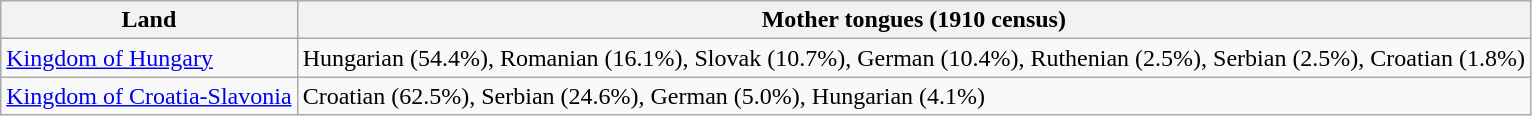<table class="wikitable">
<tr>
<th>Land</th>
<th><strong>Mother tongues (1910 census)</strong></th>
</tr>
<tr>
<td><a href='#'>Kingdom of Hungary</a></td>
<td>Hungarian (54.4%), Romanian (16.1%), Slovak (10.7%), German (10.4%), Ruthenian (2.5%), Serbian (2.5%), Croatian (1.8%)</td>
</tr>
<tr>
<td><a href='#'>Kingdom of Croatia-Slavonia</a></td>
<td>Croatian (62.5%), Serbian (24.6%), German (5.0%), Hungarian (4.1%)</td>
</tr>
</table>
